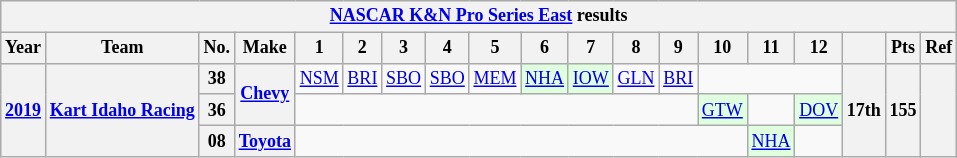<table class="wikitable" style="text-align:center; font-size:75%">
<tr>
<th colspan=21><a href='#'>NASCAR K&N Pro Series East</a> results</th>
</tr>
<tr>
<th>Year</th>
<th>Team</th>
<th>No.</th>
<th>Make</th>
<th>1</th>
<th>2</th>
<th>3</th>
<th>4</th>
<th>5</th>
<th>6</th>
<th>7</th>
<th>8</th>
<th>9</th>
<th>10</th>
<th>11</th>
<th>12</th>
<th></th>
<th>Pts</th>
<th>Ref</th>
</tr>
<tr>
<th rowspan=3><a href='#'>2019</a></th>
<th rowspan=3><a href='#'>Kart Idaho Racing</a></th>
<th>38</th>
<th rowspan=2><a href='#'>Chevy</a></th>
<td><a href='#'>NSM</a></td>
<td><a href='#'>BRI</a></td>
<td><a href='#'>SBO</a></td>
<td><a href='#'>SBO</a></td>
<td><a href='#'>MEM</a></td>
<td style="background:#DFFFDF;"><a href='#'>NHA</a><br></td>
<td style="background:#DFFFDF;"><a href='#'>IOW</a><br></td>
<td><a href='#'>GLN</a></td>
<td><a href='#'>BRI</a></td>
<td colspan=3></td>
<th rowspan=3>17th</th>
<th rowspan=3>155</th>
<th rowspan=3></th>
</tr>
<tr>
<th>36</th>
<td colspan=9></td>
<td style="background:#DFFFDF;"><a href='#'>GTW</a><br></td>
<td></td>
<td style="background:#DFFFDF;"><a href='#'>DOV</a><br></td>
</tr>
<tr>
<th>08</th>
<th><a href='#'>Toyota</a></th>
<td colspan=10></td>
<td style="background:#DFFFDF;"><a href='#'>NHA</a><br></td>
<td></td>
</tr>
</table>
